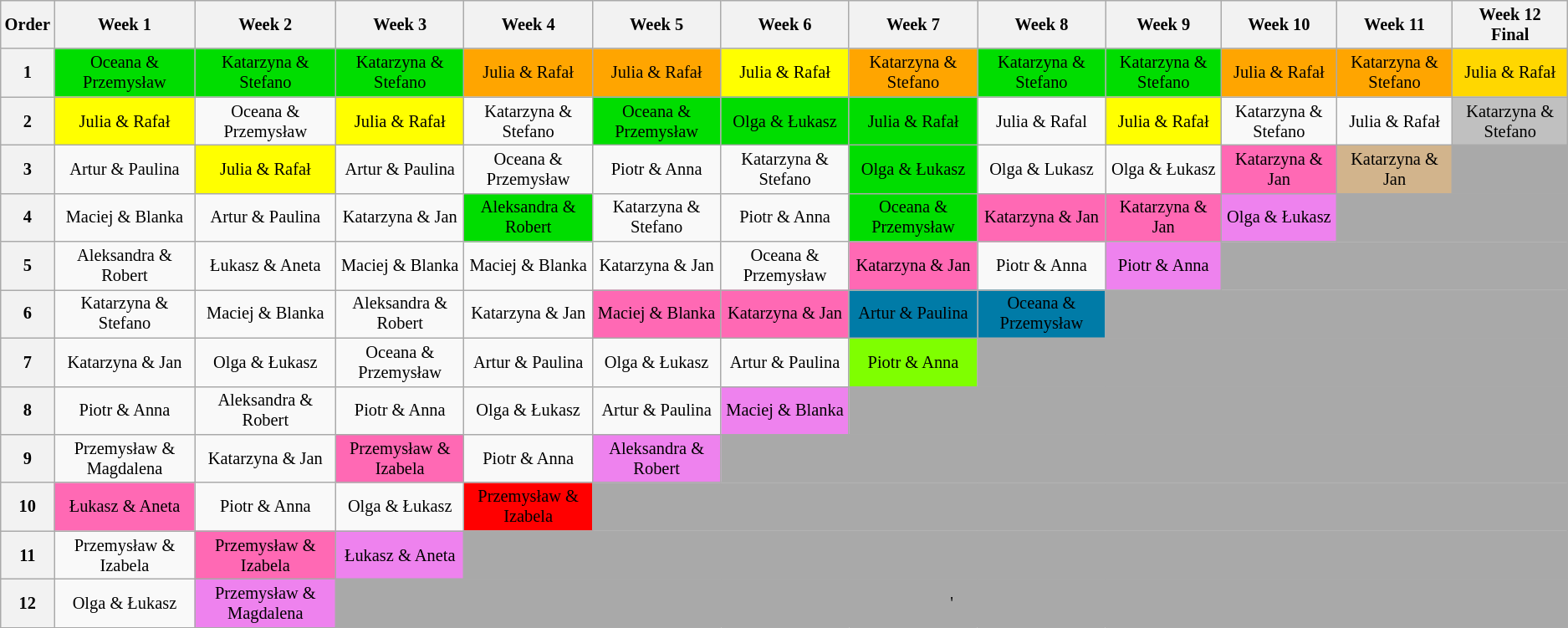<table class="wikitable" style="font-size:85%; text-align:center">
<tr>
<th>Order</th>
<th>Week 1</th>
<th>Week 2</th>
<th>Week 3</th>
<th>Week 4</th>
<th>Week 5</th>
<th>Week 6</th>
<th>Week 7</th>
<th>Week 8</th>
<th>Week 9</th>
<th>Week 10</th>
<th>Week 11</th>
<th>Week 12<br>Final</th>
</tr>
<tr>
<th>1</th>
<td style="background:#00DD00;">Oceana & Przemysław</td>
<td style="background:#00DD00;">Katarzyna & Stefano</td>
<td style="background:#00DD00;">Katarzyna & Stefano</td>
<td style="background:orange;">Julia & Rafał</td>
<td style="background:orange;">Julia & Rafał</td>
<td style="background:yellow;">Julia & Rafał</td>
<td style="background:orange;">Katarzyna & Stefano</td>
<td style="background:#00DD00;">Katarzyna & Stefano</td>
<td style="background:#00DD00;">Katarzyna & Stefano</td>
<td style="background:orange;">Julia & Rafał</td>
<td style="background:orange;">Katarzyna & Stefano</td>
<td style="background:gold;">Julia & Rafał</td>
</tr>
<tr>
<th>2</th>
<td style="background:yellow;">Julia & Rafał</td>
<td>Oceana & Przemysław</td>
<td style="background:yellow;">Julia & Rafał</td>
<td>Katarzyna & Stefano</td>
<td style="background:#00DD00;">Oceana & Przemysław</td>
<td style="background:#00DD00;">Olga & Łukasz</td>
<td style="background:#00DD00;">Julia & Rafał</td>
<td>Julia & Rafal</td>
<td style="background:yellow;">Julia & Rafał</td>
<td>Katarzyna & Stefano</td>
<td>Julia & Rafał</td>
<td style="background:silver;">Katarzyna & Stefano</td>
</tr>
<tr>
<th>3</th>
<td>Artur & Paulina</td>
<td style="background:yellow;">Julia & Rafał</td>
<td>Artur & Paulina</td>
<td>Oceana & Przemysław</td>
<td>Piotr & Anna</td>
<td>Katarzyna & Stefano</td>
<td style="background:#00DD00;">Olga & Łukasz</td>
<td>Olga & Lukasz</td>
<td>Olga & Łukasz</td>
<td style="background:hotpink;">Katarzyna & Jan</td>
<td style="background:tan;">Katarzyna & Jan</td>
<td style="background:darkgray" colspan=3></td>
</tr>
<tr>
<th>4</th>
<td>Maciej & Blanka</td>
<td>Artur & Paulina</td>
<td>Katarzyna & Jan</td>
<td style="background:#00DD00;">Aleksandra & Robert</td>
<td>Katarzyna & Stefano</td>
<td>Piotr & Anna</td>
<td style="background:#00DD00;">Oceana & Przemysław</td>
<td style="background:hotpink;">Katarzyna & Jan</td>
<td style="background:hotpink;">Katarzyna & Jan</td>
<td style="background:violet;">Olga & Łukasz</td>
<td style="background:darkgray" colspan=4></td>
</tr>
<tr>
<th>5</th>
<td>Aleksandra & Robert</td>
<td>Łukasz & Aneta</td>
<td>Maciej & Blanka</td>
<td>Maciej & Blanka</td>
<td>Katarzyna & Jan</td>
<td>Oceana & Przemysław</td>
<td style="background:hotpink;">Katarzyna & Jan</td>
<td>Piotr & Anna</td>
<td style="background:violet;">Piotr & Anna</td>
<td style="background:darkgray" colspan=5></td>
</tr>
<tr>
<th>6</th>
<td>Katarzyna & Stefano</td>
<td>Maciej & Blanka</td>
<td>Aleksandra & Robert</td>
<td>Katarzyna & Jan</td>
<td style="background:hotpink;">Maciej & Blanka</td>
<td style="background:hotpink;">Katarzyna & Jan</td>
<td style="background:#007BA7;">Artur & Paulina</td>
<td style="background:#007BA7;">Oceana & Przemysław</td>
<td style="background:darkgray" colspan="6"></td>
</tr>
<tr>
<th>7</th>
<td>Katarzyna & Jan</td>
<td>Olga & Łukasz</td>
<td>Oceana & Przemysław</td>
<td>Artur & Paulina</td>
<td>Olga & Łukasz</td>
<td>Artur & Paulina</td>
<td style="background:chartreuse;">Piotr & Anna</td>
<td style="background:darkgray" colspan="7"></td>
</tr>
<tr>
<th>8</th>
<td>Piotr & Anna</td>
<td>Aleksandra & Robert</td>
<td>Piotr & Anna</td>
<td>Olga & Łukasz</td>
<td>Artur & Paulina</td>
<td style="background:violet;">Maciej & Blanka</td>
<td style="background:darkgray" colspan="8"></td>
</tr>
<tr>
<th>9</th>
<td>Przemysław & Magdalena</td>
<td>Katarzyna & Jan</td>
<td style="background:hotpink;">Przemysław & Izabela</td>
<td>Piotr & Anna</td>
<td style="background:violet">Aleksandra & Robert</td>
<td style="background:darkgray" colspan="9"></td>
</tr>
<tr>
<th>10</th>
<td style="background:hotpink;">Łukasz & Aneta</td>
<td>Piotr & Anna</td>
<td>Olga & Łukasz</td>
<td style="background:red;">Przemysław & Izabela</td>
<td style="background:darkgray" colspan="10"></td>
</tr>
<tr>
<th>11</th>
<td>Przemysław & Izabela</td>
<td style="background:hotpink;">Przemysław & Izabela</td>
<td style="background:violet;">Łukasz & Aneta</td>
<td style="background:darkgray" colspan="11"></td>
</tr>
<tr>
<th>12</th>
<td>Olga & Łukasz</td>
<td style="background:violet;">Przemysław & Magdalena</td>
<td style="background:darkgray" colspan="12">'</td>
</tr>
</table>
